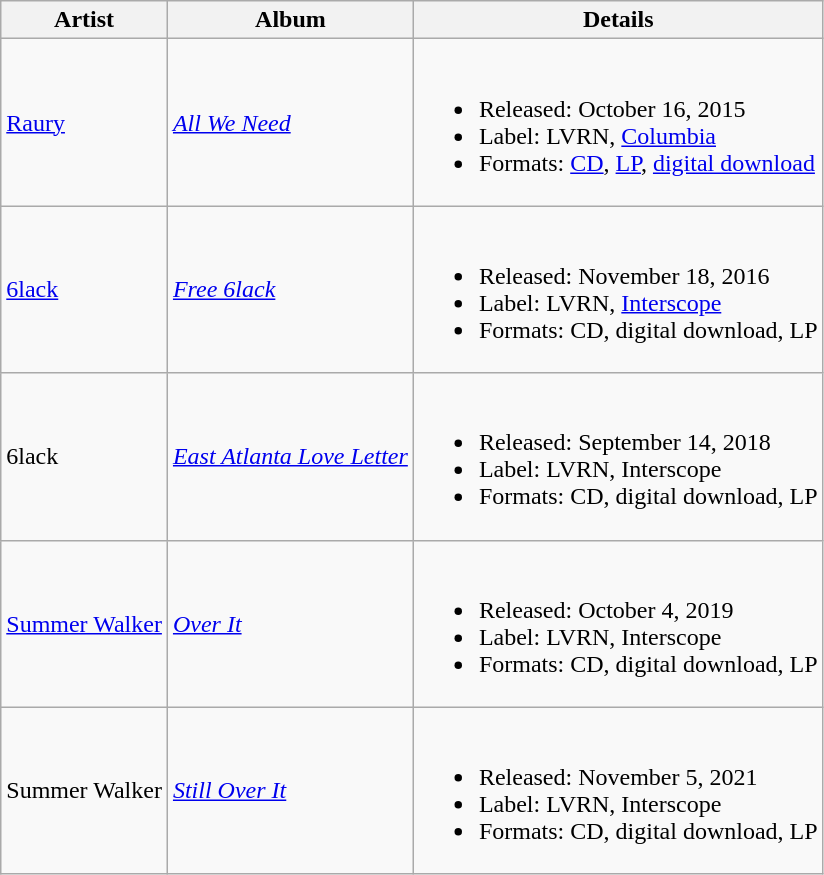<table class="wikitable sortable">
<tr>
<th>Artist</th>
<th>Album</th>
<th class="unsortable">Details</th>
</tr>
<tr>
<td><a href='#'>Raury</a></td>
<td><em><a href='#'>All We Need</a></em></td>
<td><br><ul><li>Released: October 16, 2015</li><li>Label: LVRN, <a href='#'>Columbia</a></li><li>Formats: <a href='#'>CD</a>, <a href='#'>LP</a>, <a href='#'>digital download</a></li></ul></td>
</tr>
<tr>
<td><a href='#'>6lack</a></td>
<td><em><a href='#'>Free 6lack</a></em></td>
<td><br><ul><li>Released: November 18, 2016</li><li>Label: LVRN, <a href='#'>Interscope</a></li><li>Formats: CD, digital download, LP</li></ul></td>
</tr>
<tr>
<td>6lack</td>
<td><em><a href='#'>East Atlanta Love Letter</a></em></td>
<td><br><ul><li>Released: September 14, 2018</li><li>Label: LVRN, Interscope</li><li>Formats: CD, digital download, LP</li></ul></td>
</tr>
<tr>
<td><a href='#'>Summer Walker</a></td>
<td><em><a href='#'>Over It</a></em></td>
<td><br><ul><li>Released: October 4, 2019</li><li>Label: LVRN, Interscope</li><li>Formats: CD, digital download, LP</li></ul></td>
</tr>
<tr>
<td>Summer Walker</td>
<td><em><a href='#'>Still Over It</a></em></td>
<td><br><ul><li>Released: November 5, 2021</li><li>Label: LVRN, Interscope</li><li>Formats: CD, digital download, LP</li></ul></td>
</tr>
</table>
